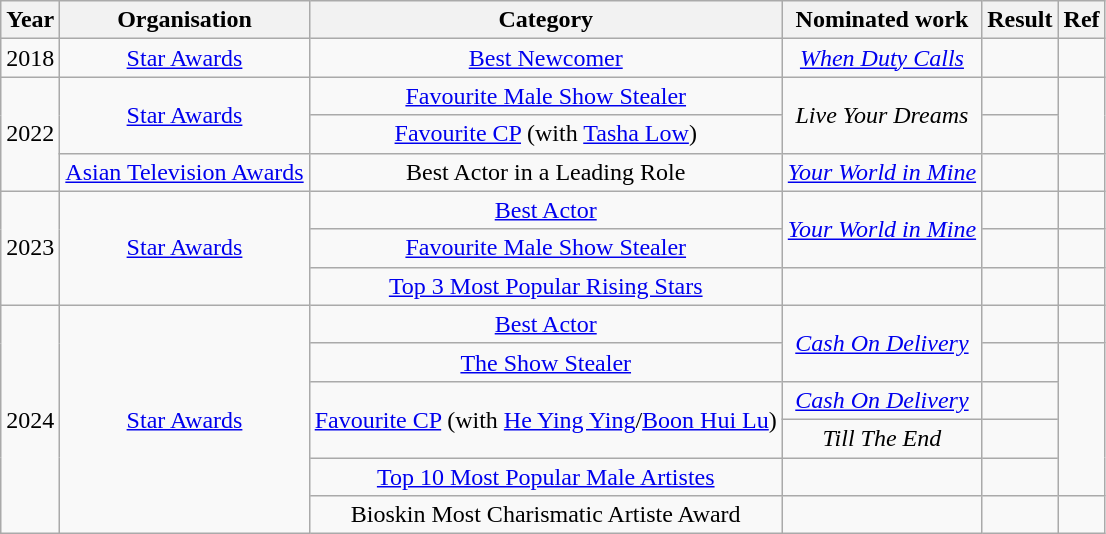<table class="wikitable sortable" style="text-align: center;">
<tr>
<th>Year</th>
<th>Organisation</th>
<th>Category</th>
<th>Nominated work</th>
<th>Result</th>
<th class="unsortable">Ref</th>
</tr>
<tr>
<td rowspan="1">2018</td>
<td><a href='#'>Star Awards</a></td>
<td><a href='#'>Best Newcomer</a></td>
<td><em><a href='#'>When Duty Calls</a></em> </td>
<td></td>
<td></td>
</tr>
<tr>
<td rowspan="3">2022</td>
<td rowspan="2"><a href='#'>Star Awards</a></td>
<td><a href='#'>Favourite Male Show Stealer</a></td>
<td rowspan="2"><em>Live Your Dreams</em> </td>
<td></td>
<td rowspan="2"></td>
</tr>
<tr>
<td><a href='#'>Favourite CP</a> (with <a href='#'>Tasha Low</a>)</td>
<td></td>
</tr>
<tr>
<td><a href='#'>Asian Television Awards</a></td>
<td>Best Actor in a Leading Role</td>
<td><em><a href='#'>Your World in Mine</a></em> </td>
<td></td>
<td></td>
</tr>
<tr>
<td rowspan="3">2023</td>
<td rowspan="3"><a href='#'>Star Awards</a></td>
<td><a href='#'>Best Actor</a></td>
<td rowspan="2"><em><a href='#'>Your World in Mine</a></em> </td>
<td></td>
<td></td>
</tr>
<tr>
<td><a href='#'>Favourite Male Show Stealer</a></td>
<td></td>
<td></td>
</tr>
<tr>
<td><a href='#'>Top 3 Most Popular Rising Stars</a></td>
<td></td>
<td></td>
<td></td>
</tr>
<tr>
<td rowspan="6">2024</td>
<td rowspan="6"><a href='#'>Star Awards</a></td>
<td><a href='#'>Best Actor</a></td>
<td rowspan="2"><em><a href='#'>Cash On Delivery</a></em> </td>
<td></td>
<td></td>
</tr>
<tr>
<td><a href='#'>The Show Stealer</a></td>
<td></td>
<td rowspan="4"></td>
</tr>
<tr>
<td rowspan="2"><a href='#'>Favourite CP</a> (with <a href='#'>He Ying Ying</a>/<a href='#'>Boon Hui Lu</a>)</td>
<td><em><a href='#'>Cash On Delivery</a></em> </td>
<td></td>
</tr>
<tr>
<td><em>Till The End</em> </td>
<td></td>
</tr>
<tr>
<td><a href='#'>Top 10 Most Popular Male Artistes</a></td>
<td></td>
<td></td>
</tr>
<tr>
<td>Bioskin Most Charismatic Artiste Award</td>
<td></td>
<td></td>
<td></td>
</tr>
</table>
